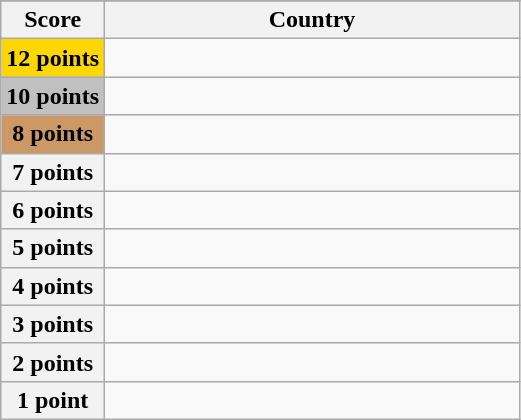<table class="wikitable">
<tr>
</tr>
<tr>
<th scope="col" width="20%">Score</th>
<th scope="col">Country</th>
</tr>
<tr>
<th scope="row" style="background:gold">12 points</th>
<td></td>
</tr>
<tr>
<th scope="row" style="background:silver">10 points</th>
<td></td>
</tr>
<tr>
<th scope="row" style="background:#CC9966">8 points</th>
<td></td>
</tr>
<tr>
<th scope="row">7 points</th>
<td></td>
</tr>
<tr>
<th scope="row">6 points</th>
<td></td>
</tr>
<tr>
<th scope="row">5 points</th>
<td></td>
</tr>
<tr>
<th scope="row">4 points</th>
<td></td>
</tr>
<tr>
<th scope="row">3 points</th>
<td></td>
</tr>
<tr>
<th scope="row">2 points</th>
<td></td>
</tr>
<tr>
<th scope="row">1 point</th>
<td></td>
</tr>
</table>
